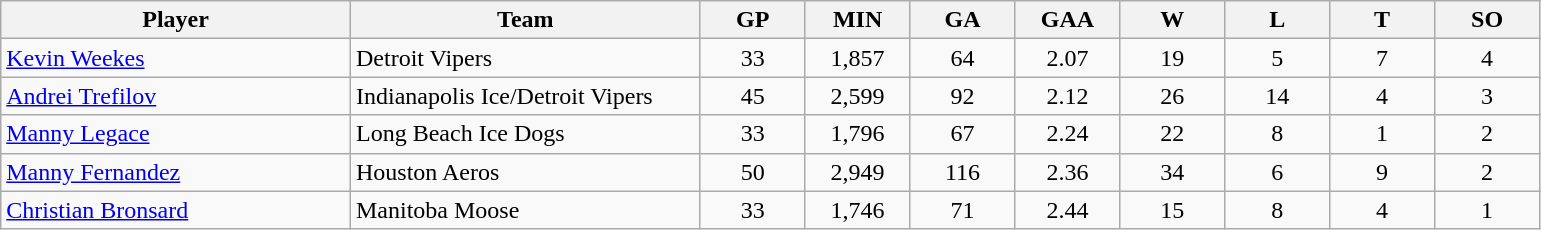<table class="wikitable">
<tr>
<th bgcolor="#DDDDFF" width="20%">Player</th>
<th bgcolor="#DDDDFF" width="20%">Team</th>
<th bgcolor="#DDDDFF" width="6%">GP</th>
<th bgcolor="#DDDDFF" width="6%">MIN</th>
<th bgcolor="#DDDDFF" width="6%">GA</th>
<th bgcolor="#DDDDFF" width="6%">GAA</th>
<th bgcolor="#DDDDFF" width="6%">W</th>
<th bgcolor="#DDDDFF" width="6%">L</th>
<th bgcolor="#DDDDFF" width="6%">T</th>
<th bgcolor="#DDDDFF" width="6%">SO</th>
</tr>
<tr align="center">
<td align="left"><a href='#'>Kevin Weekes</a></td>
<td align="left">Detroit Vipers</td>
<td>33</td>
<td>1,857</td>
<td>64</td>
<td>2.07</td>
<td>19</td>
<td>5</td>
<td>7</td>
<td>4</td>
</tr>
<tr align="center">
<td align="left"><a href='#'>Andrei Trefilov</a></td>
<td align="left">Indianapolis Ice/Detroit Vipers</td>
<td>45</td>
<td>2,599</td>
<td>92</td>
<td>2.12</td>
<td>26</td>
<td>14</td>
<td>4</td>
<td>3</td>
</tr>
<tr align="center">
<td align="left"><a href='#'>Manny Legace</a></td>
<td align="left">Long Beach Ice Dogs</td>
<td>33</td>
<td>1,796</td>
<td>67</td>
<td>2.24</td>
<td>22</td>
<td>8</td>
<td>1</td>
<td>2</td>
</tr>
<tr align="center">
<td align="left"><a href='#'>Manny Fernandez</a></td>
<td align="left">Houston Aeros</td>
<td>50</td>
<td>2,949</td>
<td>116</td>
<td>2.36</td>
<td>34</td>
<td>6</td>
<td>9</td>
<td>2</td>
</tr>
<tr align="center">
<td align="left"><a href='#'>Christian Bronsard</a></td>
<td align="left">Manitoba Moose</td>
<td>33</td>
<td>1,746</td>
<td>71</td>
<td>2.44</td>
<td>15</td>
<td>8</td>
<td>4</td>
<td>1</td>
</tr>
</table>
